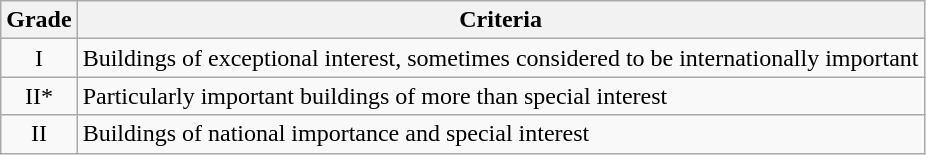<table class="wikitable">
<tr>
<th>Grade</th>
<th>Criteria</th>
</tr>
<tr>
<td align="center" >I</td>
<td>Buildings of exceptional interest, sometimes considered to be internationally important</td>
</tr>
<tr>
<td align="center" >II*</td>
<td>Particularly important buildings of more than special interest</td>
</tr>
<tr>
<td align="center" >II</td>
<td>Buildings of national importance and special interest</td>
</tr>
</table>
